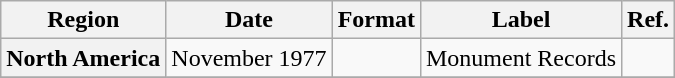<table class="wikitable plainrowheaders">
<tr>
<th scope="col">Region</th>
<th scope="col">Date</th>
<th scope="col">Format</th>
<th scope="col">Label</th>
<th scope="col">Ref.</th>
</tr>
<tr>
<th scope="row">North America</th>
<td>November 1977</td>
<td></td>
<td>Monument Records</td>
<td></td>
</tr>
<tr>
</tr>
</table>
